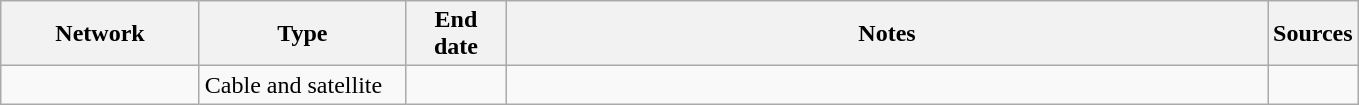<table class="wikitable">
<tr>
<th style="text-align:center; width:125px">Network</th>
<th style="text-align:center; width:130px">Type</th>
<th style="text-align:center; width:60px">End date</th>
<th style="text-align:center; width:500px">Notes</th>
<th style="text-align:center; width:30px">Sources</th>
</tr>
<tr>
<td><a href='#'></a></td>
<td>Cable and satellite</td>
<td></td>
<td></td>
<td></td>
</tr>
</table>
